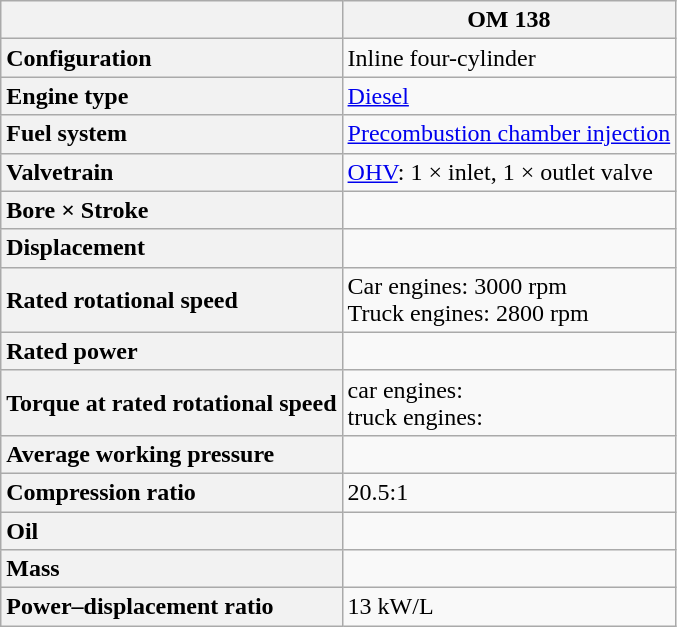<table class="wikitable">
<tr>
<th></th>
<th>OM 138</th>
</tr>
<tr>
<th style="text-align:left;">Configuration</th>
<td>Inline four-cylinder</td>
</tr>
<tr>
<th style="text-align:left;">Engine type</th>
<td><a href='#'>Diesel</a></td>
</tr>
<tr>
<th style="text-align:left;">Fuel system</th>
<td><a href='#'>Precombustion chamber injection</a></td>
</tr>
<tr>
<th style="text-align:left;">Valvetrain</th>
<td><a href='#'>OHV</a>: 1 × inlet, 1 × outlet valve</td>
</tr>
<tr>
<th style="text-align:left;">Bore × Stroke</th>
<td></td>
</tr>
<tr>
<th style="text-align:left;">Displacement</th>
<td></td>
</tr>
<tr>
<th style="text-align:left;">Rated rotational speed</th>
<td>Car engines: 3000 rpm <br>Truck engines: 2800 rpm</td>
</tr>
<tr>
<th style="text-align:left;">Rated power</th>
<td></td>
</tr>
<tr>
<th style="text-align:left;">Torque at rated rotational speed</th>
<td>car engines: <br>truck engines: </td>
</tr>
<tr>
<th style="text-align:left;">Average working pressure</th>
<td></td>
</tr>
<tr>
<th style="text-align:left;">Compression ratio</th>
<td>20.5:1</td>
</tr>
<tr>
<th style="text-align:left;">Oil</th>
<td></td>
</tr>
<tr>
<th style="text-align:left;">Mass</th>
<td></td>
</tr>
<tr>
<th style="text-align:left;">Power–displacement ratio</th>
<td>13 kW/L</td>
</tr>
</table>
